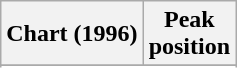<table class="wikitable sortable plainrowheaders" style="text-align:center">
<tr>
<th scope="col">Chart (1996)</th>
<th scope="col">Peak<br> position</th>
</tr>
<tr>
</tr>
<tr>
</tr>
<tr>
</tr>
<tr>
</tr>
</table>
